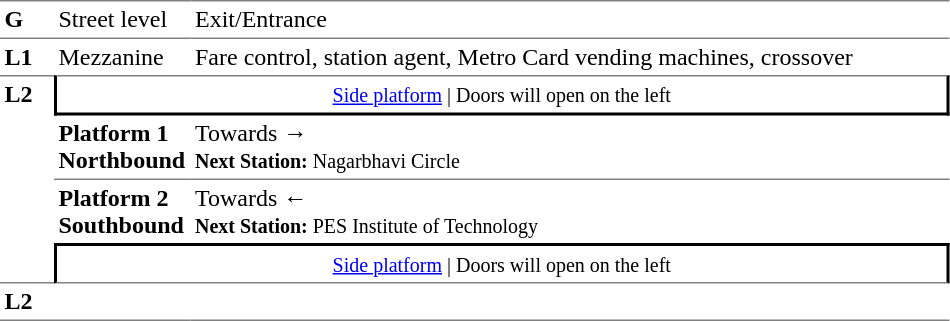<table table border=0 cellspacing=0 cellpadding=3>
<tr>
<td style="border-bottom:solid 1px gray;border-top:solid 1px gray;" width=30 valign=top><strong>G</strong></td>
<td style="border-top:solid 1px gray;border-bottom:solid 1px gray;" width=85 valign=top>Street level</td>
<td style="border-top:solid 1px gray;border-bottom:solid 1px gray;" width=500 valign=top>Exit/Entrance</td>
</tr>
<tr>
<td valign=top><strong>L1</strong></td>
<td valign=top>Mezzanine</td>
<td valign=top>Fare control, station agent, Metro Card vending machines, crossover<br></td>
</tr>
<tr>
<td style="border-top:solid 1px gray;border-bottom:solid 1px gray;" width=30 rowspan=4 valign=top><strong>L2</strong></td>
<td style="border-top:solid 1px gray;border-right:solid 2px black;border-left:solid 2px black;border-bottom:solid 2px black;text-align:center;" colspan=2><small><a href='#'>Side platform</a> | Doors will open on the left </small></td>
</tr>
<tr>
<td style="border-bottom:solid 1px gray;" width=85><span><strong>Platform 1</strong><br><strong>Northbound</strong></span></td>
<td style="border-bottom:solid 1px gray;" width=500>Towards → <br><small><strong>Next Station:</strong> Nagarbhavi Circle</small></td>
</tr>
<tr>
<td><span><strong>Platform 2</strong><br><strong>Southbound</strong></span></td>
<td>Towards ← <br><small><strong>Next Station:</strong> PES Institute of Technology</small></td>
</tr>
<tr>
<td style="border-top:solid 2px black;border-right:solid 2px black;border-left:solid 2px black;border-bottom:solid 1px gray;" colspan=2  align=center><small><a href='#'>Side platform</a> | Doors will open on the left </small></td>
</tr>
<tr>
<td style="border-bottom:solid 1px gray;" width=30 rowspan=2 valign=top><strong>L2</strong></td>
<td style="border-bottom:solid 1px gray;" width=85></td>
<td style="border-bottom:solid 1px gray;" width=500></td>
</tr>
<tr>
</tr>
</table>
